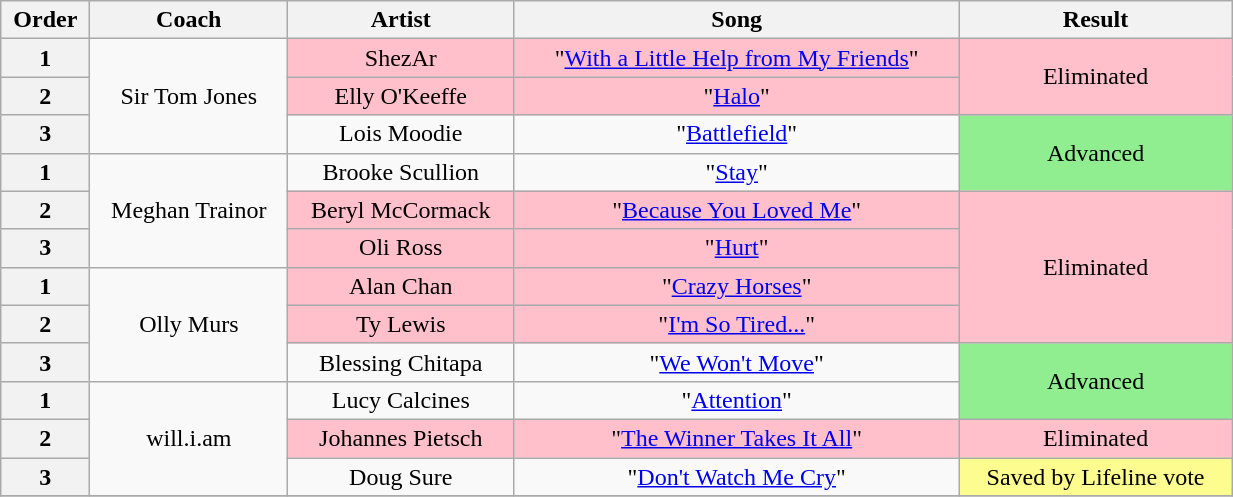<table class="wikitable" style="text-align: center; width:65%;">
<tr>
<th>Order</th>
<th>Coach</th>
<th>Artist</th>
<th>Song</th>
<th>Result</th>
</tr>
<tr>
<th>1</th>
<td rowspan=3>Sir Tom Jones</td>
<td style="background:pink;">ShezAr</td>
<td style="background:pink;">"<a href='#'>With a Little Help from My Friends</a>"</td>
<td rowspan="2" style="background:pink;">Eliminated</td>
</tr>
<tr>
<th>2</th>
<td style="background:pink;">Elly O'Keeffe</td>
<td style="background:pink;">"<a href='#'>Halo</a>"</td>
</tr>
<tr>
<th>3</th>
<td>Lois Moodie</td>
<td>"<a href='#'>Battlefield</a>"</td>
<td rowspan="2" style="background:lightgreen;">Advanced</td>
</tr>
<tr>
<th>1</th>
<td rowspan=3>Meghan Trainor</td>
<td>Brooke Scullion</td>
<td>"<a href='#'>Stay</a>"</td>
</tr>
<tr>
<th>2</th>
<td style="background:pink;">Beryl McCormack</td>
<td style="background:pink;">"<a href='#'>Because You Loved Me</a>"</td>
<td rowspan="4" style="background:pink;">Eliminated</td>
</tr>
<tr>
<th>3</th>
<td style="background:pink;">Oli Ross</td>
<td style="background:pink;">"<a href='#'>Hurt</a>"</td>
</tr>
<tr>
<th>1</th>
<td rowspan=3>Olly Murs</td>
<td style="background:pink;">Alan Chan</td>
<td style="background:pink;">"<a href='#'>Crazy Horses</a>"</td>
</tr>
<tr>
<th>2</th>
<td style="background:pink;">Ty Lewis</td>
<td style="background:pink;">"<a href='#'>I'm So Tired...</a>"</td>
</tr>
<tr>
<th>3</th>
<td>Blessing Chitapa</td>
<td>"<a href='#'>We Won't Move</a>"</td>
<td rowspan="2" style="background:lightgreen;">Advanced</td>
</tr>
<tr>
<th>1</th>
<td rowspan=3>will.i.am</td>
<td>Lucy Calcines</td>
<td>"<a href='#'>Attention</a>"</td>
</tr>
<tr>
<th>2</th>
<td style="background:pink;">Johannes Pietsch</td>
<td style="background:pink;">"<a href='#'>The Winner Takes It All</a>"</td>
<td style="background:pink;">Eliminated</td>
</tr>
<tr>
<th>3</th>
<td>Doug Sure</td>
<td>"<a href='#'>Don't Watch Me Cry</a>"</td>
<td style="background:#fdfc8f;">Saved by Lifeline vote</td>
</tr>
<tr>
</tr>
</table>
